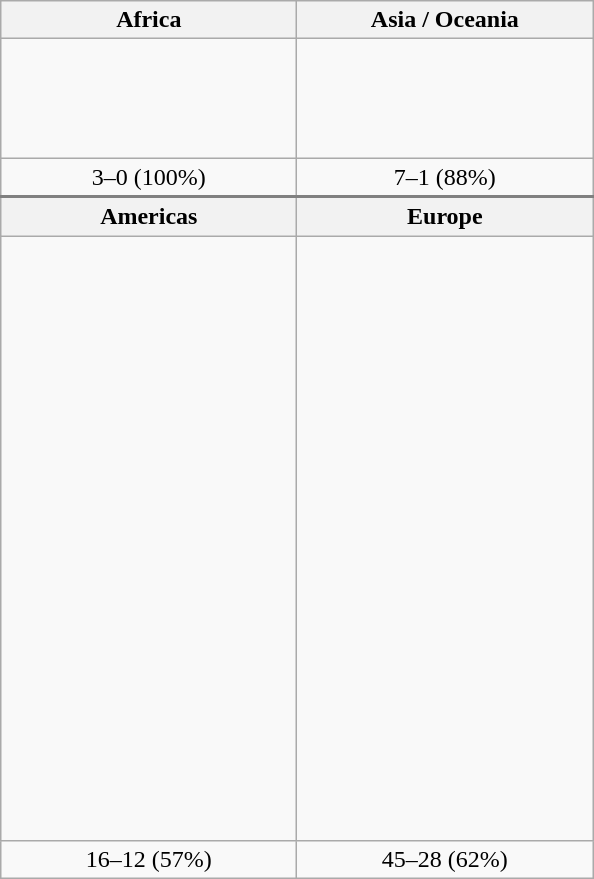<table class="wikitable nowrap" style=text-align:center>
<tr>
<th width="190">Africa</th>
<th width="190">Asia / Oceania</th>
</tr>
<tr>
<td></td>
<td><br><br><br><br></td>
</tr>
<tr>
<td>3–0 (100%)</td>
<td>7–1 (88%)</td>
</tr>
<tr style="border-top:2px solid gray;">
<th>Americas</th>
<th>Europe</th>
</tr>
<tr>
<td><br><br><br><br><br><br><br><br></td>
<td><br><br><br><br><br><br><br><br><br><br><br><br><br><br><br><br><br><br><br><br><br><br></td>
</tr>
<tr>
<td>16–12 (57%)</td>
<td>45–28 (62%)</td>
</tr>
</table>
